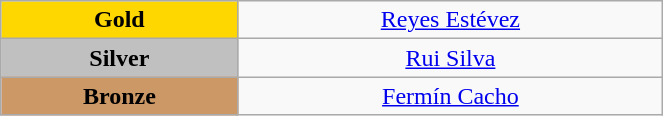<table class="wikitable" style=" text-align:center; " width="35%">
<tr>
<td bgcolor="gold"><strong>Gold</strong></td>
<td><a href='#'>Reyes Estévez</a><br>  <small><em></em></small></td>
</tr>
<tr>
<td bgcolor="silver"><strong>Silver</strong></td>
<td><a href='#'>Rui Silva</a><br> <small><em></em></small></td>
</tr>
<tr>
<td bgcolor="CC9966"><strong>Bronze</strong></td>
<td><a href='#'>Fermín Cacho</a><br>  <small><em></em></small></td>
</tr>
</table>
